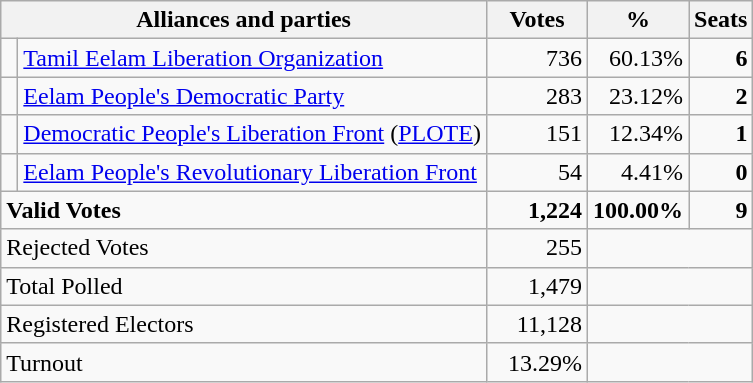<table class="wikitable" border="1" style="text-align:right;">
<tr>
<th valign=bottom align=left colspan=2>Alliances and parties</th>
<th valign=bottom align=center width="60">Votes</th>
<th valign=bottom align=center width="50">%</th>
<th valign=bottom align=center>Seats</th>
</tr>
<tr>
<td bgcolor=> </td>
<td align=left><a href='#'>Tamil Eelam Liberation Organization</a></td>
<td>736</td>
<td>60.13%</td>
<td><strong>6</strong></td>
</tr>
<tr>
<td bgcolor=> </td>
<td align=left><a href='#'>Eelam People's Democratic Party</a></td>
<td>283</td>
<td>23.12%</td>
<td><strong>2</strong></td>
</tr>
<tr>
<td bgcolor=> </td>
<td align=left><a href='#'>Democratic People's Liberation Front</a> (<a href='#'>PLOTE</a>)</td>
<td>151</td>
<td>12.34%</td>
<td><strong>1</strong></td>
</tr>
<tr>
<td bgcolor=> </td>
<td align=left><a href='#'>Eelam People's Revolutionary Liberation Front</a></td>
<td>54</td>
<td>4.41%</td>
<td><strong>0</strong></td>
</tr>
<tr>
<td colspan=2 align=left><strong>Valid Votes</strong></td>
<td><strong>1,224</strong></td>
<td><strong>100.00%</strong></td>
<td><strong>9</strong></td>
</tr>
<tr>
<td colspan=2 align=left>Rejected Votes</td>
<td>255</td>
<td colspan=2></td>
</tr>
<tr>
<td colspan=2 align=left>Total Polled</td>
<td>1,479</td>
<td colspan=2></td>
</tr>
<tr>
<td colspan=2 align=left>Registered Electors</td>
<td>11,128</td>
<td colspan=2></td>
</tr>
<tr>
<td colspan=2 align=left>Turnout</td>
<td>13.29%</td>
<td colspan=2></td>
</tr>
</table>
